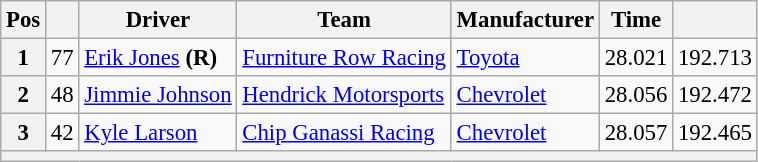<table class="wikitable" style="font-size:95%">
<tr>
<th>Pos</th>
<th></th>
<th>Driver</th>
<th>Team</th>
<th>Manufacturer</th>
<th>Time</th>
<th></th>
</tr>
<tr>
<th>1</th>
<td>77</td>
<td><a href='#'>Erik Jones</a> <strong>(R)</strong></td>
<td><a href='#'>Furniture Row Racing</a></td>
<td><a href='#'>Toyota</a></td>
<td>28.021</td>
<td>192.713</td>
</tr>
<tr>
<th>2</th>
<td>48</td>
<td><a href='#'>Jimmie Johnson</a></td>
<td><a href='#'>Hendrick Motorsports</a></td>
<td><a href='#'>Chevrolet</a></td>
<td>28.056</td>
<td>192.472</td>
</tr>
<tr>
<th>3</th>
<td>42</td>
<td><a href='#'>Kyle Larson</a></td>
<td><a href='#'>Chip Ganassi Racing</a></td>
<td><a href='#'>Chevrolet</a></td>
<td>28.057</td>
<td>192.465</td>
</tr>
<tr>
<th colspan="7"></th>
</tr>
</table>
